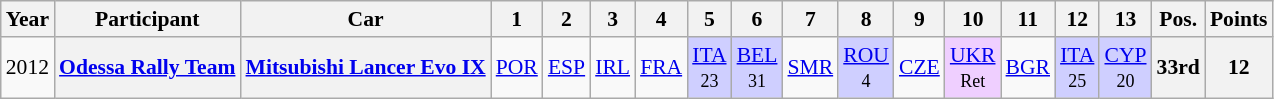<table class="wikitable" border="1" style="text-align:center; font-size:90%;">
<tr>
<th>Year</th>
<th>Participant</th>
<th>Car</th>
<th>1</th>
<th>2</th>
<th>3</th>
<th>4</th>
<th>5</th>
<th>6</th>
<th>7</th>
<th>8</th>
<th>9</th>
<th>10</th>
<th>11</th>
<th>12</th>
<th>13</th>
<th>Pos.</th>
<th>Points</th>
</tr>
<tr>
<td>2012</td>
<th><a href='#'>Odessa Rally Team</a></th>
<th><a href='#'>Mitsubishi Lancer Evo IX</a></th>
<td><a href='#'>POR</a></td>
<td><a href='#'>ESP</a></td>
<td><a href='#'>IRL</a></td>
<td><a href='#'>FRA</a></td>
<td style="background:#CFCFFF;"><a href='#'>ITA</a><br><small>23</small></td>
<td style="background:#CFCFFF;"><a href='#'>BEL</a><br><small>31</small></td>
<td><a href='#'>SMR</a></td>
<td style="background:#CFCFFF;"><a href='#'>ROU</a><br><small>4</small></td>
<td><a href='#'>CZE</a></td>
<td style="background:#EFCFFF;"><a href='#'>UKR</a><br><small>Ret</small></td>
<td><a href='#'>BGR</a></td>
<td style="background:#CFCFFF;"><a href='#'>ITA</a><br><small>25</small></td>
<td style="background:#CFCFFF;"><a href='#'>CYP</a><br><small>20</small></td>
<th>33rd</th>
<th>12</th>
</tr>
</table>
